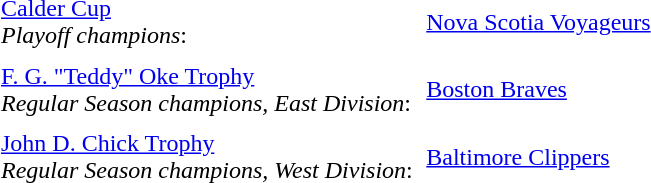<table cellpadding="3" cellspacing="3">
<tr>
<td><a href='#'>Calder Cup</a><br><em>Playoff champions</em>:</td>
<td><a href='#'>Nova Scotia Voyageurs</a></td>
</tr>
<tr>
<td><a href='#'>F. G. "Teddy" Oke Trophy</a><br><em>Regular Season champions, East Division</em>:</td>
<td><a href='#'>Boston Braves</a></td>
</tr>
<tr>
<td><a href='#'>John D. Chick Trophy</a><br><em>Regular Season champions, West Division</em>:</td>
<td><a href='#'>Baltimore Clippers</a></td>
</tr>
</table>
